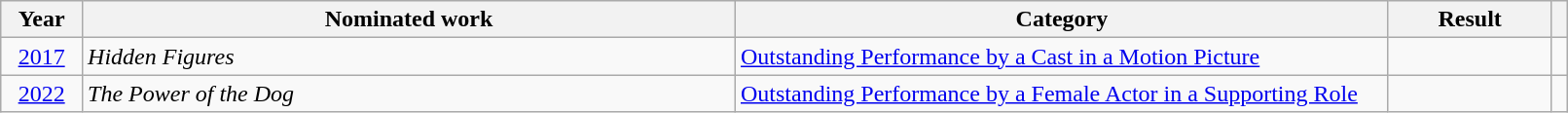<table class="wikitable" style="width:85%;">
<tr>
<th width=5%>Year</th>
<th style="width:40%;">Nominated work</th>
<th style="width:40%;">Category</th>
<th style="width:10%;">Result</th>
<th width=1%></th>
</tr>
<tr>
<td style="text-align:center;"><a href='#'>2017</a></td>
<td><em>Hidden Figures</em></td>
<td><a href='#'>Outstanding Performance by a Cast in a Motion Picture</a></td>
<td></td>
<td style="text-align:center;"></td>
</tr>
<tr>
<td style="text-align:center;"><a href='#'>2022</a></td>
<td><em>The Power of the Dog</em></td>
<td><a href='#'>Outstanding Performance by a Female Actor in a Supporting Role</a></td>
<td></td>
<td style="text-align:center;"></td>
</tr>
</table>
